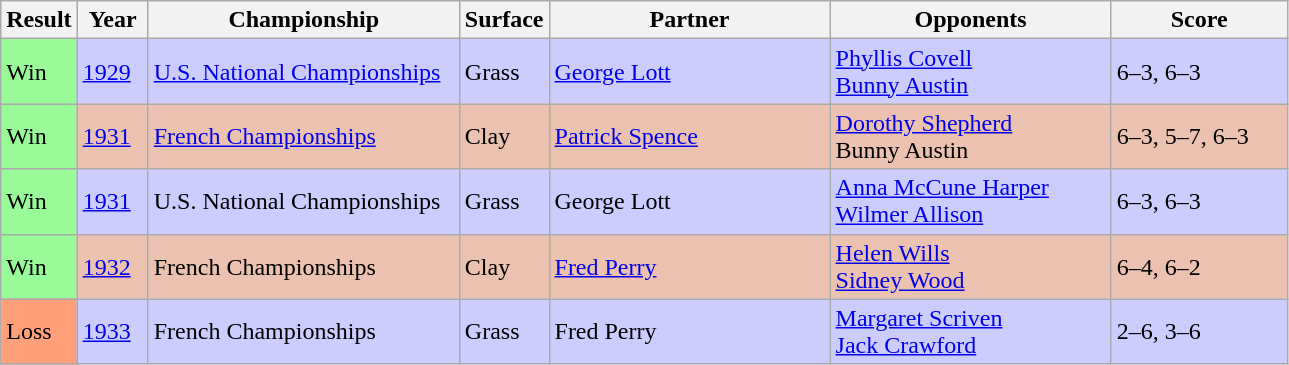<table class="sortable wikitable">
<tr>
<th style="width:40px">Result</th>
<th style="width:40px">Year</th>
<th style="width:200px">Championship</th>
<th style="width:50px">Surface</th>
<th style="width:180px">Partner</th>
<th style="width:180px">Opponents</th>
<th style="width:110px" class="unsortable">Score</th>
</tr>
<tr style="background:#ccf;">
<td style="background:#98fb98;">Win</td>
<td><a href='#'>1929</a></td>
<td><a href='#'>U.S. National Championships</a></td>
<td>Grass</td>
<td> <a href='#'>George Lott</a></td>
<td> <a href='#'>Phyllis Covell</a> <br>  <a href='#'>Bunny Austin</a></td>
<td>6–3, 6–3</td>
</tr>
<tr style="background:#ebc2af;">
<td style="background:#98fb98;">Win</td>
<td><a href='#'>1931</a></td>
<td><a href='#'>French Championships</a></td>
<td>Clay</td>
<td> <a href='#'>Patrick Spence</a></td>
<td> <a href='#'>Dorothy Shepherd</a> <br>  Bunny Austin</td>
<td>6–3, 5–7, 6–3</td>
</tr>
<tr style="background:#ccf;">
<td style="background:#98fb98;">Win</td>
<td><a href='#'>1931</a></td>
<td>U.S. National Championships</td>
<td>Grass</td>
<td> George Lott</td>
<td> <a href='#'>Anna McCune Harper</a> <br>  <a href='#'>Wilmer Allison</a></td>
<td>6–3, 6–3</td>
</tr>
<tr style="background:#ebc2af;">
<td style="background:#98fb98;">Win</td>
<td><a href='#'>1932</a></td>
<td>French Championships</td>
<td>Clay</td>
<td> <a href='#'>Fred Perry</a></td>
<td> <a href='#'>Helen Wills</a> <br>  <a href='#'>Sidney Wood</a></td>
<td>6–4, 6–2</td>
</tr>
<tr style="background:#ccf;">
<td style="background:#ffa07a;">Loss</td>
<td><a href='#'>1933</a></td>
<td>French Championships</td>
<td>Grass</td>
<td> Fred Perry</td>
<td> <a href='#'>Margaret Scriven</a> <br>  <a href='#'>Jack Crawford</a></td>
<td>2–6, 3–6</td>
</tr>
</table>
